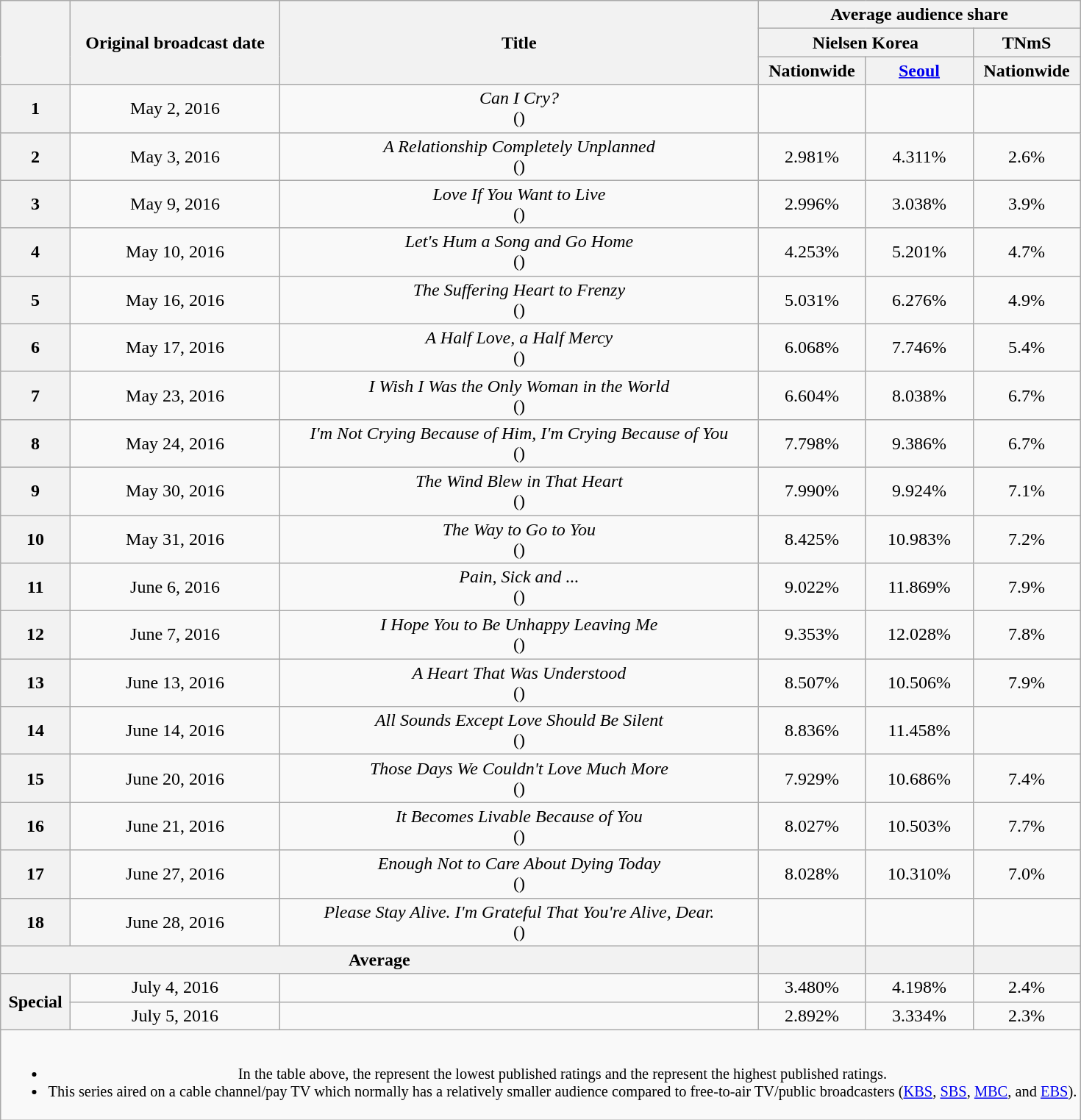<table class="wikitable" style="text-align:center">
<tr>
<th rowspan="3"></th>
<th rowspan="3">Original broadcast date</th>
<th rowspan="3">Title</th>
<th colspan="3">Average audience share</th>
</tr>
<tr>
<th colspan="2">Nielsen Korea</th>
<th>TNmS</th>
</tr>
<tr>
<th width="90">Nationwide</th>
<th width="90"><a href='#'>Seoul</a></th>
<th width="90">Nationwide</th>
</tr>
<tr>
<th>1</th>
<td>May 2, 2016</td>
<td><em>Can I Cry?</em><br>()</td>
<td></td>
<td></td>
<td></td>
</tr>
<tr>
<th>2</th>
<td>May 3, 2016</td>
<td><em>A Relationship Completely Unplanned</em><br>()</td>
<td>2.981%</td>
<td>4.311%</td>
<td>2.6%</td>
</tr>
<tr>
<th>3</th>
<td>May 9, 2016</td>
<td><em>Love If You Want to Live</em><br>()</td>
<td>2.996%</td>
<td>3.038%</td>
<td>3.9%</td>
</tr>
<tr>
<th>4</th>
<td>May 10, 2016</td>
<td><em>Let's Hum a Song and Go Home</em><br>()</td>
<td>4.253%</td>
<td>5.201%</td>
<td>4.7%</td>
</tr>
<tr>
<th>5</th>
<td>May 16, 2016</td>
<td><em>The Suffering Heart to Frenzy</em><br>()</td>
<td>5.031%</td>
<td>6.276%</td>
<td>4.9%</td>
</tr>
<tr>
<th>6</th>
<td>May 17, 2016</td>
<td><em>A Half Love, a Half Mercy</em><br>()</td>
<td>6.068%</td>
<td>7.746%</td>
<td>5.4%</td>
</tr>
<tr>
<th>7</th>
<td>May 23, 2016</td>
<td><em>I Wish I Was the Only Woman in the World</em><br>()</td>
<td>6.604%</td>
<td>8.038%</td>
<td>6.7%</td>
</tr>
<tr>
<th>8</th>
<td>May 24, 2016</td>
<td><em>I'm Not Crying Because of Him, I'm Crying Because of You</em><br>()</td>
<td>7.798%</td>
<td>9.386%</td>
<td>6.7%</td>
</tr>
<tr>
<th>9</th>
<td>May 30, 2016</td>
<td><em>The Wind Blew in That Heart</em><br>()</td>
<td>7.990%</td>
<td>9.924%</td>
<td>7.1%</td>
</tr>
<tr>
<th>10</th>
<td>May 31, 2016</td>
<td><em>The Way to Go to You</em><br>()</td>
<td>8.425%</td>
<td>10.983%</td>
<td>7.2%</td>
</tr>
<tr>
<th>11</th>
<td>June 6, 2016</td>
<td><em>Pain, Sick and ...</em><br>()</td>
<td>9.022%</td>
<td>11.869%</td>
<td>7.9%</td>
</tr>
<tr>
<th>12</th>
<td>June 7, 2016</td>
<td><em>I Hope You to Be Unhappy Leaving Me</em><br>()</td>
<td>9.353%</td>
<td>12.028%</td>
<td>7.8%</td>
</tr>
<tr>
<th>13</th>
<td>June 13, 2016</td>
<td><em>A Heart That Was Understood</em><br>()</td>
<td>8.507%</td>
<td>10.506%</td>
<td>7.9%</td>
</tr>
<tr>
<th>14</th>
<td>June 14, 2016</td>
<td><em>All Sounds Except Love Should Be Silent</em><br>()</td>
<td>8.836%</td>
<td>11.458%</td>
<td></td>
</tr>
<tr>
<th>15</th>
<td>June 20, 2016</td>
<td><em>Those Days We Couldn't Love Much More</em><br>()</td>
<td>7.929%</td>
<td>10.686%</td>
<td>7.4%</td>
</tr>
<tr>
<th>16</th>
<td>June 21, 2016</td>
<td><em>It Becomes Livable Because of You</em><br>()</td>
<td>8.027%</td>
<td>10.503%</td>
<td>7.7%</td>
</tr>
<tr>
<th>17</th>
<td>June 27, 2016</td>
<td><em>Enough Not to Care About Dying Today</em><br>()</td>
<td>8.028%</td>
<td>10.310%</td>
<td>7.0%</td>
</tr>
<tr>
<th>18</th>
<td>June 28, 2016</td>
<td><em>Please Stay Alive. I'm Grateful That You're Alive, Dear.</em><br>()</td>
<td></td>
<td></td>
<td></td>
</tr>
<tr>
<th colspan="3">Average</th>
<th></th>
<th></th>
<th></th>
</tr>
<tr>
<th rowspan="2">Special</th>
<td>July 4, 2016</td>
<td></td>
<td>3.480%</td>
<td>4.198%</td>
<td>2.4%</td>
</tr>
<tr>
<td>July 5, 2016</td>
<td></td>
<td>2.892%</td>
<td>3.334%</td>
<td>2.3%</td>
</tr>
<tr>
<td colspan="6" style="font-size:85%"><br><ul><li>In the table above, the <strong></strong> represent the lowest published ratings and the <strong></strong> represent the highest published ratings.</li><li>This series aired on a cable channel/pay TV which normally has a relatively smaller audience compared to free-to-air TV/public broadcasters (<a href='#'>KBS</a>, <a href='#'>SBS</a>, <a href='#'>MBC</a>, and <a href='#'>EBS</a>).</li></ul></td>
</tr>
</table>
